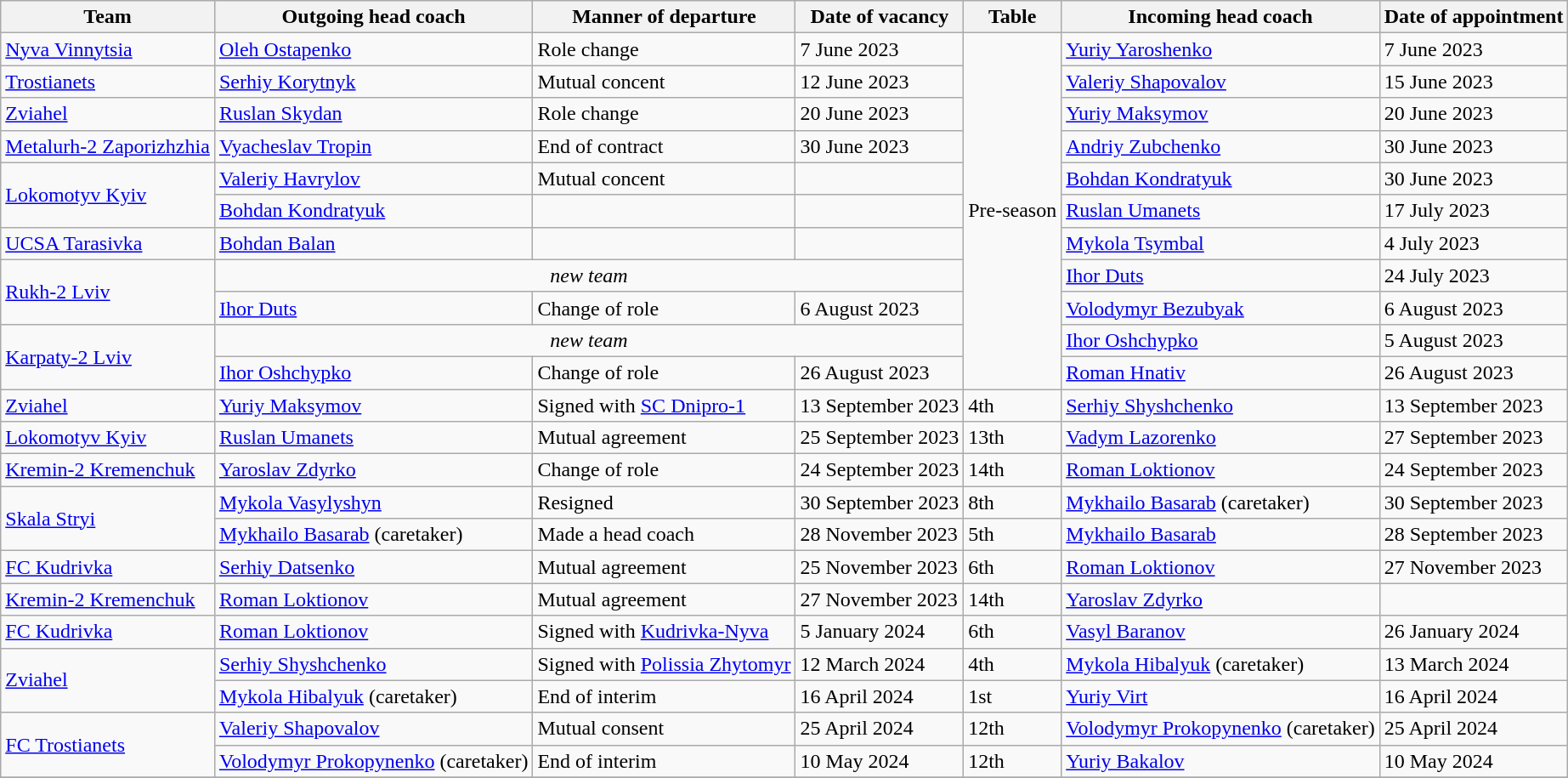<table class="wikitable sortable">
<tr>
<th>Team</th>
<th>Outgoing head coach</th>
<th>Manner of departure</th>
<th>Date of vacancy</th>
<th>Table</th>
<th>Incoming head coach</th>
<th>Date of appointment</th>
</tr>
<tr>
<td><a href='#'>Nyva Vinnytsia</a></td>
<td><a href='#'>Oleh Ostapenko</a></td>
<td>Role change</td>
<td>7 June 2023</td>
<td rowspan=11>Pre-season</td>
<td><a href='#'>Yuriy Yaroshenko</a></td>
<td>7 June 2023</td>
</tr>
<tr>
<td><a href='#'>Trostianets</a></td>
<td><a href='#'>Serhiy Korytnyk</a></td>
<td>Mutual concent</td>
<td>12 June 2023</td>
<td><a href='#'>Valeriy Shapovalov</a></td>
<td>15 June 2023</td>
</tr>
<tr>
<td><a href='#'>Zviahel</a></td>
<td><a href='#'>Ruslan Skydan</a></td>
<td>Role change</td>
<td>20 June 2023</td>
<td><a href='#'>Yuriy Maksymov</a></td>
<td>20 June 2023</td>
</tr>
<tr>
<td><a href='#'>Metalurh-2 Zaporizhzhia</a></td>
<td><a href='#'>Vyacheslav Tropin</a></td>
<td>End of contract</td>
<td>30 June 2023</td>
<td><a href='#'>Andriy Zubchenko</a></td>
<td>30 June 2023</td>
</tr>
<tr>
<td rowspan=2><a href='#'>Lokomotyv Kyiv</a></td>
<td><a href='#'>Valeriy Havrylov</a></td>
<td>Mutual concent</td>
<td></td>
<td><a href='#'>Bohdan Kondratyuk</a></td>
<td>30 June 2023</td>
</tr>
<tr>
<td><a href='#'>Bohdan Kondratyuk</a></td>
<td></td>
<td></td>
<td><a href='#'>Ruslan Umanets</a></td>
<td>17 July 2023</td>
</tr>
<tr>
<td><a href='#'>UCSA Tarasivka</a></td>
<td><a href='#'>Bohdan Balan</a></td>
<td></td>
<td></td>
<td><a href='#'>Mykola Tsymbal</a></td>
<td>4 July 2023</td>
</tr>
<tr>
<td rowspan=2><a href='#'>Rukh-2 Lviv</a></td>
<td colspan=3 align=center><em>new team</em></td>
<td><a href='#'>Ihor Duts</a></td>
<td>24 July 2023</td>
</tr>
<tr>
<td><a href='#'>Ihor Duts</a></td>
<td>Change of role</td>
<td>6 August 2023</td>
<td><a href='#'>Volodymyr Bezubyak</a></td>
<td>6 August 2023</td>
</tr>
<tr>
<td rowspan=2><a href='#'>Karpaty-2 Lviv</a></td>
<td colspan=3 align=center><em>new team</em></td>
<td><a href='#'>Ihor Oshchypko</a></td>
<td>5 August 2023</td>
</tr>
<tr>
<td><a href='#'>Ihor Oshchypko</a></td>
<td>Change of role</td>
<td>26 August 2023</td>
<td><a href='#'>Roman Hnativ</a></td>
<td>26 August 2023</td>
</tr>
<tr>
<td><a href='#'>Zviahel</a></td>
<td><a href='#'>Yuriy Maksymov</a></td>
<td>Signed with <a href='#'>SC Dnipro-1</a></td>
<td>13 September 2023</td>
<td>4th</td>
<td><a href='#'>Serhiy Shyshchenko</a></td>
<td>13 September 2023</td>
</tr>
<tr>
<td><a href='#'>Lokomotyv Kyiv</a></td>
<td><a href='#'>Ruslan Umanets</a></td>
<td>Mutual agreement</td>
<td>25 September 2023</td>
<td>13th</td>
<td><a href='#'>Vadym Lazorenko</a></td>
<td>27 September 2023</td>
</tr>
<tr>
<td><a href='#'>Kremin-2 Kremenchuk</a></td>
<td><a href='#'>Yaroslav Zdyrko</a></td>
<td>Change of role</td>
<td>24 September 2023</td>
<td>14th</td>
<td><a href='#'>Roman Loktionov</a></td>
<td>24 September 2023</td>
</tr>
<tr>
<td rowspan=2><a href='#'>Skala Stryi</a></td>
<td><a href='#'>Mykola Vasylyshyn</a></td>
<td>Resigned</td>
<td>30 September 2023</td>
<td>8th</td>
<td><a href='#'>Mykhailo Basarab</a> (caretaker)</td>
<td>30 September 2023</td>
</tr>
<tr>
<td><a href='#'>Mykhailo Basarab</a> (caretaker)</td>
<td>Made a head coach</td>
<td>28 November 2023</td>
<td>5th</td>
<td><a href='#'>Mykhailo Basarab</a></td>
<td>28 September 2023</td>
</tr>
<tr>
<td><a href='#'>FC Kudrivka</a></td>
<td><a href='#'>Serhiy Datsenko</a></td>
<td>Mutual agreement</td>
<td>25 November 2023</td>
<td>6th</td>
<td><a href='#'>Roman Loktionov</a></td>
<td>27 November 2023</td>
</tr>
<tr>
<td><a href='#'>Kremin-2 Kremenchuk</a></td>
<td><a href='#'>Roman Loktionov</a></td>
<td>Mutual agreement</td>
<td>27 November 2023</td>
<td>14th</td>
<td><a href='#'>Yaroslav Zdyrko</a></td>
<td></td>
</tr>
<tr>
<td><a href='#'>FC Kudrivka</a></td>
<td><a href='#'>Roman Loktionov</a></td>
<td>Signed with <a href='#'>Kudrivka-Nyva</a></td>
<td>5 January 2024</td>
<td>6th</td>
<td><a href='#'>Vasyl Baranov</a></td>
<td>26 January 2024</td>
</tr>
<tr>
<td rowspan=2><a href='#'>Zviahel</a></td>
<td><a href='#'>Serhiy Shyshchenko</a></td>
<td>Signed with <a href='#'>Polissia Zhytomyr</a></td>
<td>12 March 2024</td>
<td>4th</td>
<td><a href='#'>Mykola Hibalyuk</a> (caretaker)</td>
<td>13 March 2024</td>
</tr>
<tr>
<td><a href='#'>Mykola Hibalyuk</a> (caretaker)</td>
<td>End of interim</td>
<td>16 April 2024</td>
<td>1st</td>
<td><a href='#'>Yuriy Virt</a></td>
<td>16 April 2024</td>
</tr>
<tr>
<td rowspan=2><a href='#'>FC Trostianets</a></td>
<td><a href='#'>Valeriy Shapovalov</a></td>
<td>Mutual consent</td>
<td>25 April 2024</td>
<td>12th</td>
<td><a href='#'>Volodymyr Prokopynenko</a> (caretaker)</td>
<td>25 April 2024</td>
</tr>
<tr>
<td><a href='#'>Volodymyr Prokopynenko</a> (caretaker)</td>
<td>End of interim</td>
<td>10 May 2024</td>
<td>12th</td>
<td><a href='#'>Yuriy Bakalov</a></td>
<td>10 May 2024</td>
</tr>
<tr>
</tr>
</table>
